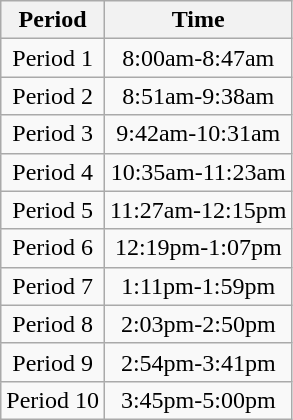<table class="wikitable plainrowheaders" style="text-align:center;">
<tr>
<th>Period</th>
<th>Time</th>
</tr>
<tr>
<td>Period 1</td>
<td>8:00am-8:47am</td>
</tr>
<tr>
<td>Period 2</td>
<td>8:51am-9:38am</td>
</tr>
<tr>
<td>Period 3</td>
<td>9:42am-10:31am</td>
</tr>
<tr>
<td>Period 4</td>
<td>10:35am-11:23am</td>
</tr>
<tr>
<td>Period 5</td>
<td>11:27am-12:15pm</td>
</tr>
<tr>
<td>Period 6</td>
<td>12:19pm-1:07pm</td>
</tr>
<tr>
<td>Period 7</td>
<td>1:11pm-1:59pm</td>
</tr>
<tr>
<td>Period 8</td>
<td>2:03pm-2:50pm</td>
</tr>
<tr>
<td>Period 9</td>
<td>2:54pm-3:41pm</td>
</tr>
<tr>
<td>Period 10</td>
<td>3:45pm-5:00pm</td>
</tr>
</table>
